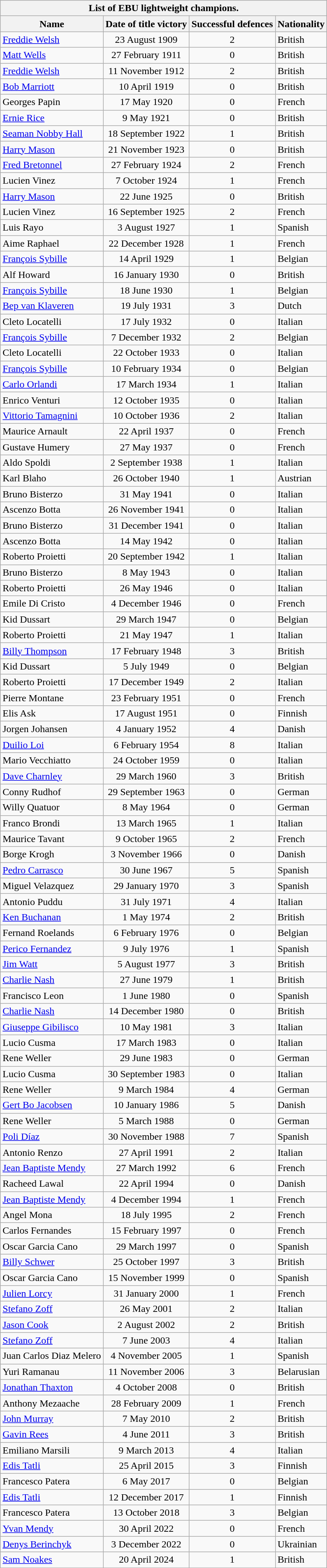<table class="wikitable">
<tr>
<th colspan=4>List of EBU lightweight champions.</th>
</tr>
<tr>
<th>Name</th>
<th>Date of title victory</th>
<th>Successful defences</th>
<th>Nationality</th>
</tr>
<tr align=center>
<td align=left><a href='#'>Freddie Welsh</a></td>
<td>23 August 1909</td>
<td>2</td>
<td align=left> British</td>
</tr>
<tr align=center>
<td align=left><a href='#'>Matt Wells</a></td>
<td>27 February 1911</td>
<td>0</td>
<td align=left> British</td>
</tr>
<tr align=center>
<td align=left><a href='#'>Freddie Welsh</a></td>
<td>11 November 1912</td>
<td>2</td>
<td align=left> British</td>
</tr>
<tr align=center>
<td align=left><a href='#'>Bob Marriott</a></td>
<td>10 April 1919</td>
<td>0</td>
<td align=left> British</td>
</tr>
<tr align=center>
<td align=left>Georges Papin</td>
<td>17 May 1920</td>
<td>0</td>
<td align=left> French</td>
</tr>
<tr align=center>
<td align=left><a href='#'>Ernie Rice</a></td>
<td>9 May 1921</td>
<td>0</td>
<td align=left> British</td>
</tr>
<tr align=center>
<td align=left><a href='#'>Seaman Nobby Hall</a></td>
<td>18 September 1922</td>
<td>1</td>
<td align=left> British</td>
</tr>
<tr align=center>
<td align=left><a href='#'>Harry Mason</a></td>
<td>21 November 1923</td>
<td>0</td>
<td align=left> British</td>
</tr>
<tr align=center>
<td align=left><a href='#'>Fred Bretonnel</a></td>
<td>27 February 1924</td>
<td>2</td>
<td align=left> French</td>
</tr>
<tr align=center>
<td align=left>Lucien Vinez</td>
<td>7 October 1924</td>
<td>1</td>
<td align=left> French</td>
</tr>
<tr align=center>
<td align=left><a href='#'>Harry Mason</a></td>
<td>22 June 1925</td>
<td>0</td>
<td align=left> British</td>
</tr>
<tr align=center>
<td align=left>Lucien Vinez</td>
<td>16 September 1925</td>
<td>2</td>
<td align=left> French</td>
</tr>
<tr align=center>
<td align=left>Luis Rayo</td>
<td>3 August 1927</td>
<td>1</td>
<td align=left> Spanish</td>
</tr>
<tr align=center>
<td align=left>Aime Raphael</td>
<td>22 December 1928</td>
<td>1</td>
<td align=left> French</td>
</tr>
<tr align=center>
<td align=left><a href='#'>François Sybille</a></td>
<td>14 April 1929</td>
<td>1</td>
<td align=left> Belgian</td>
</tr>
<tr align=center>
<td align=left>Alf Howard</td>
<td>16 January 1930</td>
<td>0</td>
<td align=left> British</td>
</tr>
<tr align=center>
<td align=left><a href='#'>François Sybille</a></td>
<td>18 June 1930</td>
<td>1</td>
<td align=left> Belgian</td>
</tr>
<tr align=center>
<td align=left><a href='#'>Bep van Klaveren</a></td>
<td>19 July 1931</td>
<td>3</td>
<td align=left> Dutch</td>
</tr>
<tr align=center>
<td align=left>Cleto Locatelli</td>
<td>17 July 1932</td>
<td>0</td>
<td align=left> Italian</td>
</tr>
<tr align=center>
<td align=left><a href='#'>François Sybille</a></td>
<td>7 December 1932</td>
<td>2</td>
<td align=left> Belgian</td>
</tr>
<tr align=center>
<td align=left>Cleto Locatelli</td>
<td>22 October 1933</td>
<td>0</td>
<td align=left> Italian</td>
</tr>
<tr align=center>
<td align=left><a href='#'>François Sybille</a></td>
<td>10 February 1934</td>
<td>0</td>
<td align=left> Belgian</td>
</tr>
<tr align=center>
<td align=left><a href='#'>Carlo Orlandi</a></td>
<td>17 March 1934</td>
<td>1</td>
<td align=left> Italian</td>
</tr>
<tr align=center>
<td align=left>Enrico Venturi</td>
<td>12 October 1935</td>
<td>0</td>
<td align=left> Italian</td>
</tr>
<tr align=center>
<td align=left><a href='#'>Vittorio Tamagnini</a></td>
<td>10 October 1936</td>
<td>2</td>
<td align=left> Italian</td>
</tr>
<tr align=center>
<td align=left>Maurice Arnault</td>
<td>22 April 1937</td>
<td>0</td>
<td align=left> French</td>
</tr>
<tr align=center>
<td align=left>Gustave Humery</td>
<td>27 May 1937</td>
<td>0</td>
<td align=left> French</td>
</tr>
<tr align=center>
<td align=left>Aldo Spoldi</td>
<td>2 September 1938</td>
<td>1</td>
<td align=left> Italian</td>
</tr>
<tr align=center>
<td align=left>Karl Blaho</td>
<td>26 October 1940</td>
<td>1</td>
<td align=left> Austrian</td>
</tr>
<tr align=center>
<td align=left>Bruno Bisterzo</td>
<td>31 May 1941</td>
<td>0</td>
<td align=left> Italian</td>
</tr>
<tr align=center>
<td align=left>Ascenzo Botta</td>
<td>26 November 1941</td>
<td>0</td>
<td align=left> Italian</td>
</tr>
<tr align=center>
<td align=left>Bruno Bisterzo</td>
<td>31 December 1941</td>
<td>0</td>
<td align=left> Italian</td>
</tr>
<tr align=center>
<td align=left>Ascenzo Botta</td>
<td>14 May 1942</td>
<td>0</td>
<td align=left> Italian</td>
</tr>
<tr align=center>
<td align=left>Roberto Proietti</td>
<td>20 September 1942</td>
<td>1</td>
<td align=left> Italian</td>
</tr>
<tr align=center>
<td align=left>Bruno Bisterzo</td>
<td>8 May 1943</td>
<td>0</td>
<td align=left> Italian</td>
</tr>
<tr align=center>
<td align=left>Roberto Proietti</td>
<td>26 May 1946</td>
<td>0</td>
<td align=left> Italian</td>
</tr>
<tr align=center>
<td align=left>Emile Di Cristo</td>
<td>4 December 1946</td>
<td>0</td>
<td align=left> French</td>
</tr>
<tr align=center>
<td align=left>Kid Dussart</td>
<td>29 March 1947</td>
<td>0</td>
<td align=left> Belgian</td>
</tr>
<tr align=center>
<td align=left>Roberto Proietti</td>
<td>21 May 1947</td>
<td>1</td>
<td align=left> Italian</td>
</tr>
<tr align=center>
<td align=left><a href='#'>Billy Thompson</a></td>
<td>17 February 1948</td>
<td>3</td>
<td align=left> British</td>
</tr>
<tr align=center>
<td align=left>Kid Dussart</td>
<td>5 July 1949</td>
<td>0</td>
<td align=left> Belgian</td>
</tr>
<tr align=center>
<td align=left>Roberto Proietti</td>
<td>17 December 1949</td>
<td>2</td>
<td align=left> Italian</td>
</tr>
<tr align=center>
<td align=left>Pierre Montane</td>
<td>23 February 1951</td>
<td>0</td>
<td align=left> French</td>
</tr>
<tr align=center>
<td align=left>Elis Ask</td>
<td>17 August 1951</td>
<td>0</td>
<td align=left> Finnish</td>
</tr>
<tr align=center>
<td align=left>Jorgen Johansen</td>
<td>4 January 1952</td>
<td>4</td>
<td align=left> Danish</td>
</tr>
<tr align=center>
<td align=left><a href='#'>Duilio Loi</a></td>
<td>6 February 1954</td>
<td>8</td>
<td align=left> Italian</td>
</tr>
<tr align=center>
<td align=left>Mario Vecchiatto</td>
<td>24 October 1959</td>
<td>0</td>
<td align=left> Italian</td>
</tr>
<tr align=center>
<td align=left><a href='#'>Dave Charnley</a></td>
<td>29 March 1960</td>
<td>3</td>
<td align=left> British</td>
</tr>
<tr align=center>
<td align=left>Conny Rudhof</td>
<td>29 September 1963</td>
<td>0</td>
<td align=left> German</td>
</tr>
<tr align=center>
<td align=left>Willy Quatuor</td>
<td>8 May 1964</td>
<td>0</td>
<td align=left> German</td>
</tr>
<tr align=center>
<td align=left>Franco Brondi</td>
<td>13 March 1965</td>
<td>1</td>
<td align=left> Italian</td>
</tr>
<tr align=center>
<td align=left>Maurice Tavant</td>
<td>9 October 1965</td>
<td>2</td>
<td align=left> French</td>
</tr>
<tr align=center>
<td align=left>Borge Krogh</td>
<td>3 November 1966</td>
<td>0</td>
<td align=left> Danish</td>
</tr>
<tr align=center>
<td align=left><a href='#'>Pedro Carrasco</a></td>
<td>30 June 1967</td>
<td>5</td>
<td align=left> Spanish</td>
</tr>
<tr align=center>
<td align=left>Miguel Velazquez</td>
<td>29 January 1970</td>
<td>3</td>
<td align=left> Spanish</td>
</tr>
<tr align=center>
<td align=left>Antonio Puddu</td>
<td>31 July 1971</td>
<td>4</td>
<td align=left> Italian</td>
</tr>
<tr align=center>
<td align=left><a href='#'>Ken Buchanan</a></td>
<td>1 May 1974</td>
<td>2</td>
<td align=left> British</td>
</tr>
<tr align=center>
<td align=left>Fernand Roelands</td>
<td>6 February 1976</td>
<td>0</td>
<td align=left> Belgian</td>
</tr>
<tr align=center>
<td align=left><a href='#'>Perico Fernandez</a></td>
<td>9 July 1976</td>
<td>1</td>
<td align=left> Spanish</td>
</tr>
<tr align=center>
<td align=left><a href='#'>Jim Watt</a></td>
<td>5 August 1977</td>
<td>3</td>
<td align=left> British</td>
</tr>
<tr align=center>
<td align=left><a href='#'>Charlie Nash</a></td>
<td>27 June 1979</td>
<td>1</td>
<td align=left> British</td>
</tr>
<tr align=center>
<td align=left>Francisco Leon</td>
<td>1 June 1980</td>
<td>0</td>
<td align=left> Spanish</td>
</tr>
<tr align=center>
<td align=left><a href='#'>Charlie Nash</a></td>
<td>14 December 1980</td>
<td>0</td>
<td align=left> British</td>
</tr>
<tr align=center>
<td align=left><a href='#'>Giuseppe Gibilisco</a></td>
<td>10 May 1981</td>
<td>3</td>
<td align=left> Italian</td>
</tr>
<tr align=center>
<td align=left>Lucio Cusma</td>
<td>17 March 1983</td>
<td>0</td>
<td align=left> Italian</td>
</tr>
<tr align=center>
<td align=left>Rene Weller</td>
<td>29 June 1983</td>
<td>0</td>
<td align=left> German</td>
</tr>
<tr align=center>
<td align=left>Lucio Cusma</td>
<td>30 September 1983</td>
<td>0</td>
<td align=left> Italian</td>
</tr>
<tr align=center>
<td align=left>Rene Weller</td>
<td>9 March 1984</td>
<td>4</td>
<td align=left> German</td>
</tr>
<tr align=center>
<td align=left><a href='#'>Gert Bo Jacobsen</a></td>
<td>10 January 1986</td>
<td>5</td>
<td align=left> Danish</td>
</tr>
<tr align=center>
<td align=left>Rene Weller</td>
<td>5 March 1988</td>
<td>0</td>
<td align=left> German</td>
</tr>
<tr align=center>
<td align=left><a href='#'>Poli Díaz</a></td>
<td>30 November 1988</td>
<td>7</td>
<td align=left> Spanish</td>
</tr>
<tr align=center>
<td align=left>Antonio Renzo</td>
<td>27 April 1991</td>
<td>2</td>
<td align=left> Italian</td>
</tr>
<tr align=center>
<td align=left><a href='#'>Jean Baptiste Mendy</a></td>
<td>27 March 1992</td>
<td>6</td>
<td align=left> French</td>
</tr>
<tr align=center>
<td align=left>Racheed Lawal</td>
<td>22 April 1994</td>
<td>0</td>
<td align=left> Danish</td>
</tr>
<tr align=center>
<td align=left><a href='#'>Jean Baptiste Mendy</a></td>
<td>4 December 1994</td>
<td>1</td>
<td align=left> French</td>
</tr>
<tr align=center>
<td align=left>Angel Mona</td>
<td>18 July 1995</td>
<td>2</td>
<td align=left> French</td>
</tr>
<tr align=center>
<td align=left>Carlos Fernandes</td>
<td>15 February 1997</td>
<td>0</td>
<td align=left> French</td>
</tr>
<tr align=center>
<td align=left>Oscar Garcia Cano</td>
<td>29 March 1997</td>
<td>0</td>
<td align=left> Spanish</td>
</tr>
<tr align=center>
<td align=left><a href='#'>Billy Schwer</a></td>
<td>25 October 1997</td>
<td>3</td>
<td align=left> British</td>
</tr>
<tr align=center>
<td align=left>Oscar Garcia Cano</td>
<td>15 November 1999</td>
<td>0</td>
<td align=left> Spanish</td>
</tr>
<tr align=center>
<td align=left><a href='#'>Julien Lorcy</a></td>
<td>31 January 2000</td>
<td>1</td>
<td align=left> French</td>
</tr>
<tr align=center>
<td align=left><a href='#'>Stefano Zoff</a></td>
<td>26 May 2001</td>
<td>2</td>
<td align=left> Italian</td>
</tr>
<tr align=center>
<td align=left><a href='#'>Jason Cook</a></td>
<td>2 August 2002</td>
<td>2</td>
<td align=left> British</td>
</tr>
<tr align=center>
<td align=left><a href='#'>Stefano Zoff</a></td>
<td>7 June 2003</td>
<td>4</td>
<td align=left> Italian</td>
</tr>
<tr align=center>
<td align=left>Juan Carlos Diaz Melero</td>
<td>4 November 2005</td>
<td>1</td>
<td align=left> Spanish</td>
</tr>
<tr align=center>
<td align=left>Yuri Ramanau</td>
<td>11 November 2006</td>
<td>3</td>
<td align=left> Belarusian</td>
</tr>
<tr align=center>
<td align=left><a href='#'>Jonathan Thaxton</a></td>
<td>4 October 2008</td>
<td>0</td>
<td align=left> British</td>
</tr>
<tr align=center>
<td align=left>Anthony Mezaache</td>
<td>28 February 2009</td>
<td>1</td>
<td align=left> French</td>
</tr>
<tr align=center>
<td align=left><a href='#'>John Murray</a></td>
<td>7 May 2010</td>
<td>2</td>
<td align=left> British</td>
</tr>
<tr align=center>
<td align=left><a href='#'>Gavin Rees</a></td>
<td>4 June 2011</td>
<td>3</td>
<td align=left> British</td>
</tr>
<tr align=center>
<td align=left>Emiliano Marsili</td>
<td>9 March 2013</td>
<td>4</td>
<td align=left> Italian</td>
</tr>
<tr align=center>
<td align=left><a href='#'>Edis Tatli</a></td>
<td>25 April 2015</td>
<td>3</td>
<td align=left> Finnish</td>
</tr>
<tr align=center>
<td align=left>Francesco Patera</td>
<td>6 May 2017</td>
<td>0</td>
<td align=left> Belgian</td>
</tr>
<tr align=center>
<td align=left><a href='#'>Edis Tatli</a></td>
<td>12 December 2017</td>
<td>1</td>
<td align=left> Finnish</td>
</tr>
<tr align=center>
<td align=left>Francesco Patera</td>
<td>13 October 2018</td>
<td>3</td>
<td align=left> Belgian</td>
</tr>
<tr align=center>
<td align=left><a href='#'>Yvan Mendy</a></td>
<td>30 April 2022</td>
<td>0</td>
<td align=left> French</td>
</tr>
<tr align=center>
<td align=left><a href='#'>Denys Berinchyk</a></td>
<td>3 December 2022</td>
<td>0</td>
<td align=left> Ukrainian</td>
</tr>
<tr align=center>
<td align=left><a href='#'>Sam Noakes</a></td>
<td>20 April 2024</td>
<td>1</td>
<td align=left> British</td>
</tr>
</table>
